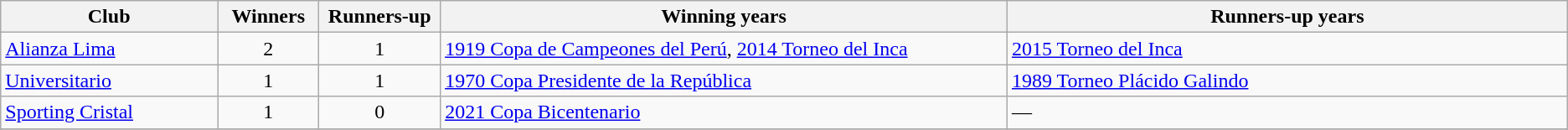<table class="wikitable sortable">
<tr>
<th scope=col width=200>Club</th>
<th scope=col width=80>Winners</th>
<th scope=col width=100>Runners-up</th>
<th scope=col class="unsortable" width=600>Winning years</th>
<th scope=col class="unsortable" width=600>Runners-up years</th>
</tr>
<tr>
<td><a href='#'>Alianza Lima</a></td>
<td align=center>2</td>
<td align=center>1</td>
<td><a href='#'>1919 Copa de Campeones del Perú</a>, <a href='#'>2014 Torneo del Inca</a></td>
<td><a href='#'>2015 Torneo del Inca</a></td>
</tr>
<tr>
<td><a href='#'>Universitario</a></td>
<td align=center>1</td>
<td align=center>1</td>
<td><a href='#'>1970 Copa Presidente de la República</a></td>
<td><a href='#'>1989 Torneo Plácido Galindo</a></td>
</tr>
<tr>
<td><a href='#'>Sporting Cristal</a></td>
<td align=center>1</td>
<td align=center>0</td>
<td><a href='#'>2021 Copa Bicentenario</a></td>
<td>—</td>
</tr>
<tr>
</tr>
</table>
